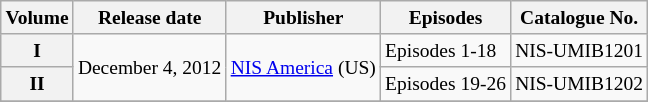<table class="wikitable" style="font-size:small">
<tr>
<th>Volume</th>
<th>Release date</th>
<th>Publisher</th>
<th>Episodes</th>
<th>Catalogue No.</th>
</tr>
<tr>
<th>I</th>
<td rowspan="2">December 4, 2012</td>
<td rowspan="2"><a href='#'>NIS America</a> (US)</td>
<td>Episodes 1-18</td>
<td>NIS-UMIB1201</td>
</tr>
<tr>
<th>II</th>
<td>Episodes 19-26</td>
<td>NIS-UMIB1202</td>
</tr>
<tr>
</tr>
</table>
